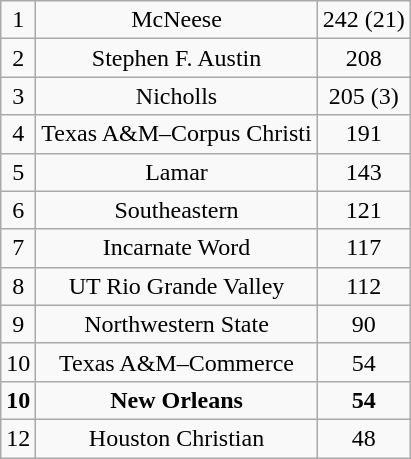<table class="wikitable">
<tr align="center">
<td>1</td>
<td>McNeese</td>
<td>242 (21)</td>
</tr>
<tr align="center">
<td>2</td>
<td>Stephen F. Austin</td>
<td>208</td>
</tr>
<tr align="center">
<td>3</td>
<td>Nicholls</td>
<td>205 (3)</td>
</tr>
<tr align="center">
<td>4</td>
<td>Texas A&M–Corpus Christi</td>
<td>191</td>
</tr>
<tr align="center">
<td>5</td>
<td>Lamar</td>
<td>143</td>
</tr>
<tr align="center">
<td>6</td>
<td>Southeastern</td>
<td>121</td>
</tr>
<tr align="center">
<td>7</td>
<td>Incarnate Word</td>
<td>117</td>
</tr>
<tr align="center">
<td>8</td>
<td>UT Rio Grande Valley</td>
<td>112</td>
</tr>
<tr align="center">
<td>9</td>
<td>Northwestern State</td>
<td>90</td>
</tr>
<tr align="center">
<td>10</td>
<td>Texas A&M–Commerce</td>
<td>54</td>
</tr>
<tr align="center">
<td><strong>10</strong></td>
<td><strong>New Orleans</strong></td>
<td><strong>54</strong></td>
</tr>
<tr align="center">
<td>12</td>
<td>Houston Christian</td>
<td>48</td>
</tr>
</table>
